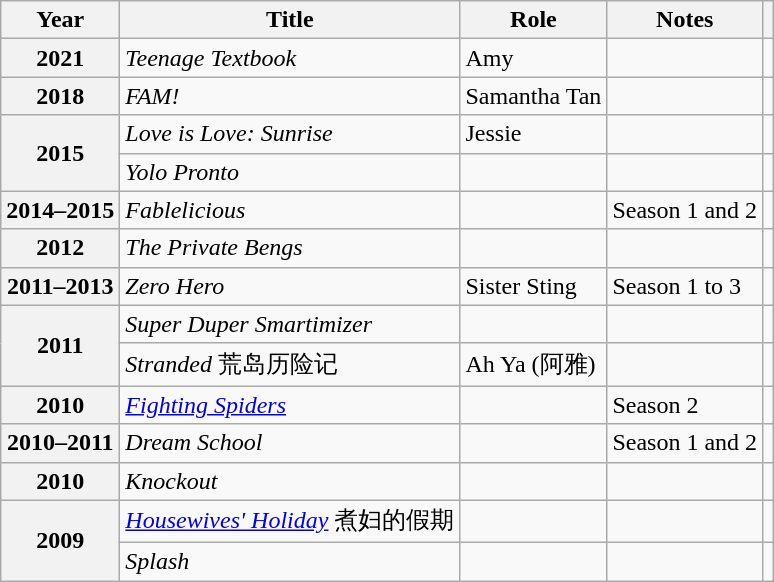<table class="wikitable sortable plainrowheaders">
<tr>
<th scope="col">Year</th>
<th scope="col">Title</th>
<th scope="col">Role</th>
<th scope="col" class="unsortable">Notes</th>
<th scope="col" class="unsortable"></th>
</tr>
<tr>
<th scope="row">2021</th>
<td><em>Teenage Textbook</em></td>
<td>Amy</td>
<td></td>
<td></td>
</tr>
<tr>
<th scope="row">2018</th>
<td><em>FAM!</em></td>
<td>Samantha Tan</td>
<td></td>
<td></td>
</tr>
<tr>
<th scope="row" rowspan="2">2015</th>
<td><em>Love is Love: Sunrise</em></td>
<td>Jessie</td>
<td></td>
<td></td>
</tr>
<tr>
<td><em>Yolo Pronto</em></td>
<td></td>
<td></td>
<td></td>
</tr>
<tr>
<th scope="row">2014–2015</th>
<td><em>Fablelicious</em></td>
<td></td>
<td>Season 1 and 2</td>
<td></td>
</tr>
<tr>
<th scope="row">2012</th>
<td><em>The Private Bengs</em></td>
<td></td>
<td></td>
<td></td>
</tr>
<tr>
<th scope="row">2011–2013</th>
<td><em>Zero Hero</em></td>
<td>Sister Sting</td>
<td>Season 1 to 3</td>
<td></td>
</tr>
<tr>
<th scope="row" rowspan="2">2011</th>
<td><em>Super Duper Smartimizer</em></td>
<td></td>
<td></td>
<td></td>
</tr>
<tr>
<td><em>Stranded</em> 荒岛历险记</td>
<td>Ah Ya (阿雅)</td>
<td></td>
<td></td>
</tr>
<tr>
<th scope="row">2010</th>
<td><em><a href='#'>Fighting Spiders</a></em></td>
<td></td>
<td>Season 2</td>
<td></td>
</tr>
<tr>
<th scope="row">2010–2011</th>
<td><em>Dream School</em></td>
<td></td>
<td>Season 1 and 2</td>
<td></td>
</tr>
<tr>
<th scope="row">2010</th>
<td><em>Knockout</em></td>
<td></td>
<td></td>
<td></td>
</tr>
<tr>
<th scope="row" rowspan="2">2009</th>
<td><em><a href='#'>Housewives' Holiday</a></em> 煮妇的假期</td>
<td></td>
<td></td>
<td></td>
</tr>
<tr>
<td><em>Splash</em></td>
<td></td>
<td></td>
<td></td>
</tr>
</table>
